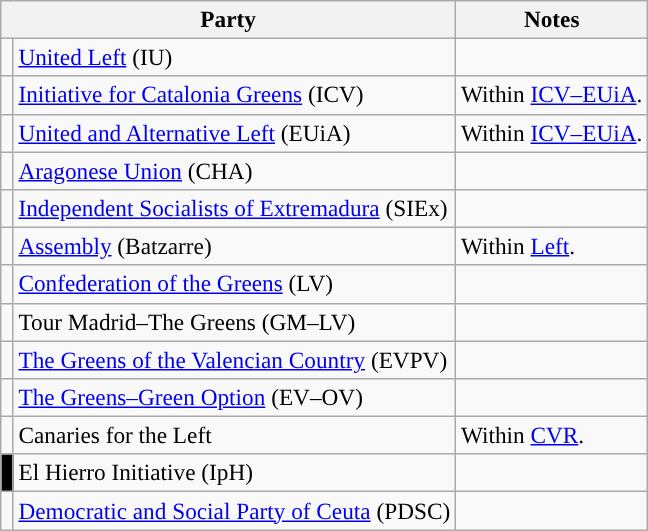<table class="wikitable" style="text-align:left; font-size:97%;">
<tr>
<th colspan="2">Party</th>
<th>Notes</th>
</tr>
<tr>
<td width="1"></td>
<td><a href='#'>United Left</a> (IU)</td>
<td></td>
</tr>
<tr>
<td></td>
<td><a href='#'>Initiative for Catalonia Greens</a> (ICV)</td>
<td>Within <a href='#'>ICV–EUiA</a>.</td>
</tr>
<tr>
<td></td>
<td><a href='#'>United and Alternative Left</a> (EUiA)</td>
<td>Within <a href='#'>ICV–EUiA</a>.</td>
</tr>
<tr>
<td></td>
<td><a href='#'>Aragonese Union</a> (CHA)</td>
<td></td>
</tr>
<tr>
<td></td>
<td><a href='#'>Independent Socialists of Extremadura</a> (SIEx)</td>
<td></td>
</tr>
<tr>
<td></td>
<td><a href='#'>Assembly</a> (Batzarre)</td>
<td>Within <a href='#'>Left</a>.</td>
</tr>
<tr>
<td></td>
<td><a href='#'>Confederation of the Greens</a> (LV)</td>
<td></td>
</tr>
<tr>
<td></td>
<td>Tour Madrid–The Greens (GM–LV)</td>
<td></td>
</tr>
<tr>
<td></td>
<td><a href='#'>The Greens of the Valencian Country</a> (EVPV)</td>
<td></td>
</tr>
<tr>
<td></td>
<td><a href='#'>The Greens–Green Option</a> (EV–OV)</td>
<td></td>
</tr>
<tr>
<td></td>
<td>Canaries for the Left</td>
<td>Within <a href='#'>CVR</a>.</td>
</tr>
<tr>
<td bgcolor="black"></td>
<td>El Hierro Initiative (IpH)</td>
<td></td>
</tr>
<tr>
<td></td>
<td><a href='#'>Democratic and Social Party of Ceuta</a> (PDSC)</td>
<td></td>
</tr>
</table>
